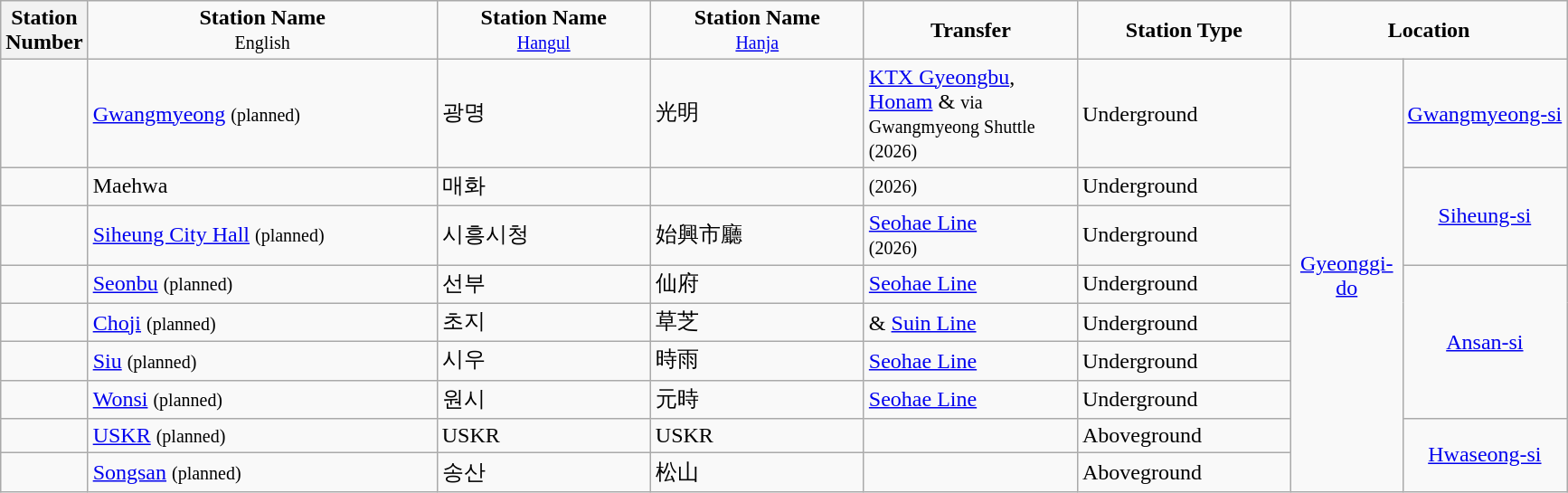<table class="wikitable">
<tr>
<th>Station<br>Number</th>
<td width = "250pt" align=center><strong>Station Name</strong><br><small>English</small></td>
<td width = "150pt" align=center><strong>Station Name</strong><br><small><a href='#'>Hangul</a></small></td>
<td width = "150pt" align=center><strong>Station Name</strong><br><small><a href='#'>Hanja</a></small></td>
<td width = "150pt" align=center><strong>Transfer</strong></td>
<td width = "150pt" align=center><strong>Station Type</strong></td>
<td colspan= "2" align=center><strong>Location</strong></td>
</tr>
<tr>
<td></td>
<td><a href='#'>Gwangmyeong</a> <small>(planned)</small></td>
<td>광명</td>
<td>光明</td>
<td><a href='#'>KTX Gyeongbu</a>, <a href='#'>Honam</a> &  <small>via Gwangmyeong Shuttle</small>  <small>(2026)</small></td>
<td>Underground</td>
<td rowspan = "9" width = "75pt" align=center><a href='#'>Gyeonggi-do</a></td>
<td align=center><a href='#'>Gwangmyeong-si</a></td>
</tr>
<tr>
<td></td>
<td>Maehwa</td>
<td>매화</td>
<td></td>
<td> <small>(2026)</small></td>
<td>Underground</td>
<td rowspan = "2" align=center><a href='#'>Siheung-si</a></td>
</tr>
<tr>
<td></td>
<td><a href='#'>Siheung City Hall</a> <small>(planned)</small></td>
<td>시흥시청</td>
<td>始興市廳</td>
<td><a href='#'>Seohae Line</a><br> <small>(2026)</small></td>
<td>Underground</td>
</tr>
<tr>
<td></td>
<td><a href='#'>Seonbu</a> <small>(planned)</small></td>
<td>선부</td>
<td>仙府</td>
<td><a href='#'>Seohae Line</a></td>
<td>Underground</td>
<td rowspan = "4" align=center><a href='#'>Ansan-si</a></td>
</tr>
<tr>
<td></td>
<td><a href='#'>Choji</a> <small>(planned)</small></td>
<td>초지</td>
<td>草芝</td>
<td> & <a href='#'>Suin Line</a></td>
<td>Underground</td>
</tr>
<tr>
<td></td>
<td><a href='#'>Siu</a> <small>(planned)</small></td>
<td>시우</td>
<td>時雨</td>
<td><a href='#'>Seohae Line</a></td>
<td>Underground</td>
</tr>
<tr>
<td></td>
<td><a href='#'>Wonsi</a> <small>(planned)</small></td>
<td>원시</td>
<td>元時</td>
<td><a href='#'>Seohae Line</a></td>
<td>Underground</td>
</tr>
<tr>
<td></td>
<td><a href='#'>USKR</a> <small>(planned)</small></td>
<td>USKR</td>
<td>USKR</td>
<td></td>
<td>Aboveground</td>
<td rowspan = "2" align=center><a href='#'>Hwaseong-si</a></td>
</tr>
<tr>
<td></td>
<td><a href='#'>Songsan</a> <small>(planned)</small></td>
<td>송산</td>
<td>松山</td>
<td></td>
<td>Aboveground</td>
</tr>
</table>
